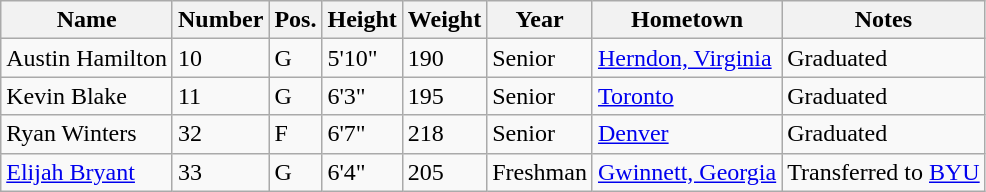<table class="wikitable sortable" border="1">
<tr>
<th>Name</th>
<th>Number</th>
<th>Pos.</th>
<th>Height</th>
<th>Weight</th>
<th>Year</th>
<th>Hometown</th>
<th class="unsortable">Notes</th>
</tr>
<tr>
<td>Austin Hamilton</td>
<td>10</td>
<td>G</td>
<td>5'10"</td>
<td>190</td>
<td>Senior</td>
<td><a href='#'>Herndon, Virginia</a></td>
<td>Graduated</td>
</tr>
<tr>
<td>Kevin Blake</td>
<td>11</td>
<td>G</td>
<td>6'3"</td>
<td>195</td>
<td>Senior</td>
<td><a href='#'>Toronto</a></td>
<td>Graduated</td>
</tr>
<tr>
<td>Ryan Winters</td>
<td>32</td>
<td>F</td>
<td>6'7"</td>
<td>218</td>
<td>Senior</td>
<td><a href='#'>Denver</a></td>
<td>Graduated</td>
</tr>
<tr>
<td><a href='#'>Elijah Bryant</a></td>
<td>33</td>
<td>G</td>
<td>6'4"</td>
<td>205</td>
<td>Freshman</td>
<td><a href='#'>Gwinnett, Georgia</a></td>
<td>Transferred to <a href='#'>BYU</a></td>
</tr>
</table>
